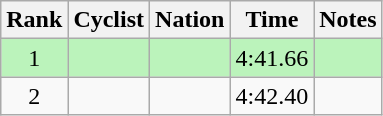<table class="wikitable sortable" style=text-align:center>
<tr>
<th>Rank</th>
<th>Cyclist</th>
<th>Nation</th>
<th>Time</th>
<th>Notes</th>
</tr>
<tr bgcolor=bbf3bb>
<td>1</td>
<td align=left></td>
<td align=left></td>
<td>4:41.66</td>
<td></td>
</tr>
<tr>
<td>2</td>
<td align=left></td>
<td align=left></td>
<td>4:42.40</td>
<td></td>
</tr>
</table>
